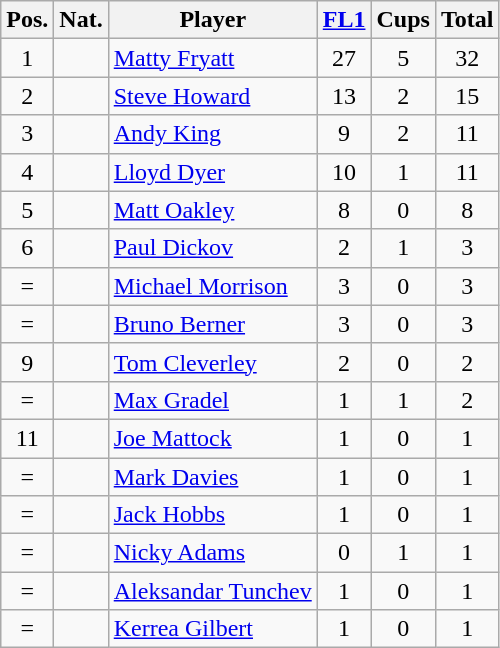<table class="wikitable">
<tr>
<th>Pos.</th>
<th>Nat.</th>
<th>Player</th>
<th><a href='#'>FL1</a></th>
<th>Cups</th>
<th>Total</th>
</tr>
<tr>
<td align=center>1</td>
<td></td>
<td><a href='#'>Matty Fryatt</a></td>
<td align=center>27</td>
<td align=center>5</td>
<td align=center>32</td>
</tr>
<tr>
<td align=center>2</td>
<td></td>
<td><a href='#'>Steve Howard</a></td>
<td align=center>13</td>
<td align=center>2</td>
<td align=center>15</td>
</tr>
<tr>
<td align=center>3</td>
<td></td>
<td><a href='#'>Andy King</a></td>
<td align=center>9</td>
<td align=center>2</td>
<td align=center>11</td>
</tr>
<tr>
<td align=center>4</td>
<td></td>
<td><a href='#'>Lloyd Dyer</a></td>
<td align=center>10</td>
<td align=center>1</td>
<td align=center>11</td>
</tr>
<tr>
<td align=center>5</td>
<td></td>
<td><a href='#'>Matt Oakley</a></td>
<td align=center>8</td>
<td align=center>0</td>
<td align=center>8</td>
</tr>
<tr>
<td align=center>6</td>
<td></td>
<td><a href='#'>Paul Dickov</a></td>
<td align=center>2</td>
<td align=center>1</td>
<td align=center>3</td>
</tr>
<tr>
<td align=center>=</td>
<td></td>
<td><a href='#'>Michael Morrison</a></td>
<td align=center>3</td>
<td align=center>0</td>
<td align=center>3</td>
</tr>
<tr>
<td align=center>=</td>
<td></td>
<td><a href='#'>Bruno Berner</a></td>
<td align=center>3</td>
<td align=center>0</td>
<td align=center>3</td>
</tr>
<tr>
<td align=center>9</td>
<td></td>
<td><a href='#'>Tom Cleverley</a></td>
<td align=center>2</td>
<td align=center>0</td>
<td align=center>2</td>
</tr>
<tr>
<td align=center>=</td>
<td></td>
<td><a href='#'>Max Gradel</a></td>
<td align=center>1</td>
<td align=center>1</td>
<td align=center>2</td>
</tr>
<tr>
<td align=center>11</td>
<td></td>
<td><a href='#'>Joe Mattock</a></td>
<td align=center>1</td>
<td align=center>0</td>
<td align=center>1</td>
</tr>
<tr>
<td align=center>=</td>
<td></td>
<td><a href='#'>Mark Davies</a></td>
<td align=center>1</td>
<td align=center>0</td>
<td align=center>1</td>
</tr>
<tr>
<td align=center>=</td>
<td></td>
<td><a href='#'>Jack Hobbs</a></td>
<td align=center>1</td>
<td align=center>0</td>
<td align=center>1</td>
</tr>
<tr>
<td align=center>=</td>
<td></td>
<td><a href='#'>Nicky Adams</a></td>
<td align=center>0</td>
<td align=center>1</td>
<td align=center>1</td>
</tr>
<tr>
<td align=center>=</td>
<td></td>
<td><a href='#'>Aleksandar Tunchev</a></td>
<td align=center>1</td>
<td align=center>0</td>
<td align=center>1</td>
</tr>
<tr>
<td align=center>=</td>
<td></td>
<td><a href='#'>Kerrea Gilbert</a></td>
<td align=center>1</td>
<td align=center>0</td>
<td align=center>1</td>
</tr>
</table>
